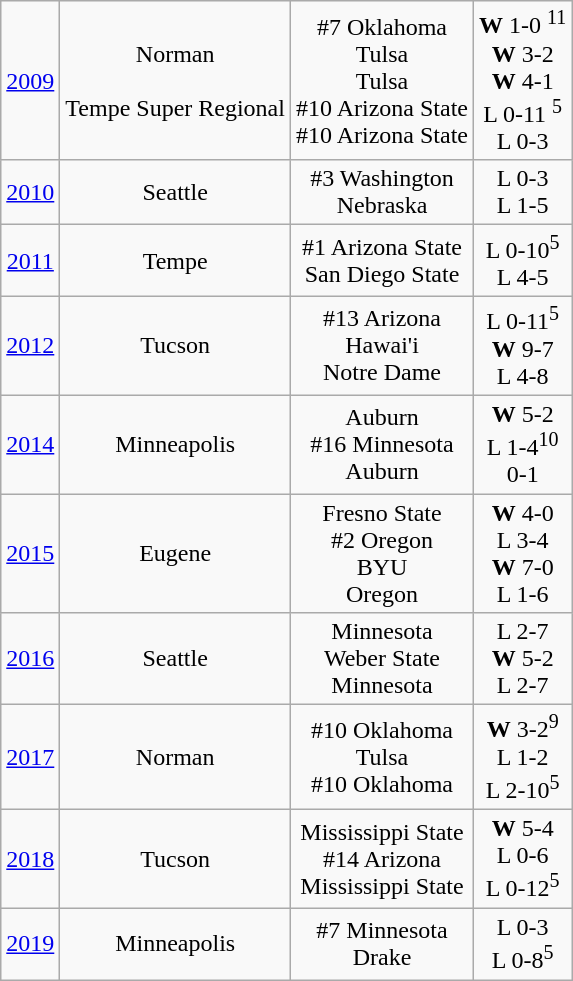<table class="wikitable">
<tr align="center">
<td><a href='#'>2009</a></td>
<td>Norman<br><br>Tempe Super Regional</td>
<td>#7 Oklahoma<br>Tulsa<br>Tulsa<br>#10 Arizona State<br>#10 Arizona State</td>
<td><strong>W</strong> 1-0 <sup>11</sup><br><strong>W</strong> 3-2<br><strong>W</strong> 4-1<br>L 0-11 <sup>5</sup><br>L 0-3</td>
</tr>
<tr align="center">
<td><a href='#'>2010</a></td>
<td>Seattle</td>
<td>#3 Washington<br>Nebraska</td>
<td>L 0-3<br>L 1-5</td>
</tr>
<tr align="center">
<td><a href='#'>2011</a></td>
<td>Tempe</td>
<td>#1 Arizona State<br>San Diego State</td>
<td>L 0-10<sup>5</sup><br>L 4-5</td>
</tr>
<tr align="center">
<td><a href='#'>2012</a></td>
<td>Tucson</td>
<td>#13 Arizona<br>Hawai'i<br>Notre Dame</td>
<td>L 0-11<sup>5</sup><br><strong>W</strong> 9-7<br>L 4-8</td>
</tr>
<tr align="center">
<td><a href='#'>2014</a></td>
<td>Minneapolis</td>
<td>Auburn<br>#16 Minnesota<br>Auburn</td>
<td><strong>W</strong> 5-2<br>L 1-4<sup>10</sup><br>0-1</td>
</tr>
<tr align="center">
<td><a href='#'>2015</a></td>
<td>Eugene</td>
<td>Fresno State<br>#2 Oregon<br>BYU<br>Oregon</td>
<td><strong>W</strong> 4-0<br>L 3-4<br><strong>W</strong> 7-0<br>L 1-6</td>
</tr>
<tr align="center">
<td><a href='#'>2016</a></td>
<td>Seattle</td>
<td>Minnesota<br>Weber State<br>Minnesota</td>
<td>L 2-7<br><strong>W</strong> 5-2<br>L 2-7</td>
</tr>
<tr align="center">
<td><a href='#'>2017</a></td>
<td>Norman</td>
<td>#10 Oklahoma<br>Tulsa<br>#10 Oklahoma</td>
<td><strong>W</strong> 3-2<sup>9</sup><br>L 1-2<br>L 2-10<sup>5</sup></td>
</tr>
<tr align="center">
<td><a href='#'>2018</a></td>
<td>Tucson</td>
<td>Mississippi State<br>#14 Arizona<br>Mississippi State</td>
<td><strong>W</strong> 5-4<br>L 0-6<br>L 0-12<sup>5</sup></td>
</tr>
<tr align="center">
<td><a href='#'>2019</a></td>
<td>Minneapolis</td>
<td>#7 Minnesota<br>Drake</td>
<td>L 0-3<br>L 0-8<sup>5</sup></td>
</tr>
</table>
